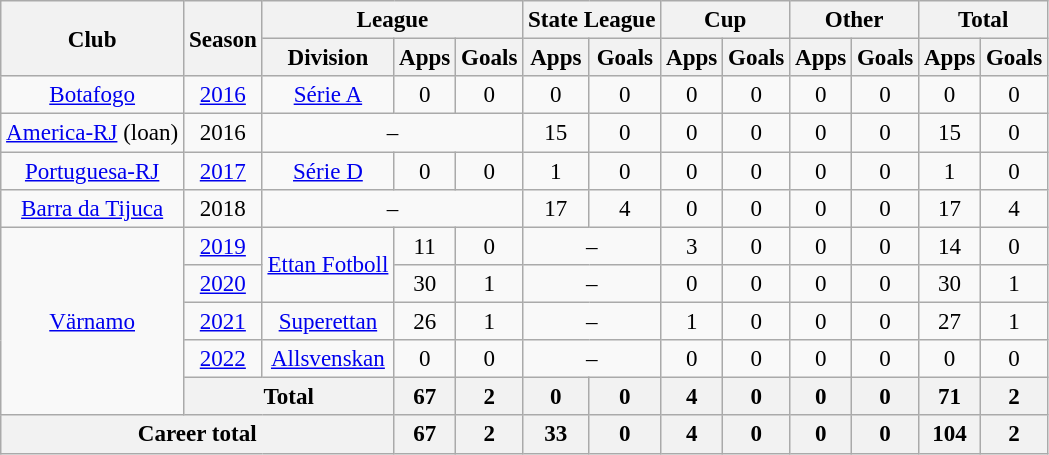<table class="wikitable" style="text-align: center; font-size:96%">
<tr>
<th rowspan="2">Club</th>
<th rowspan="2">Season</th>
<th colspan="3">League</th>
<th colspan="2">State League</th>
<th colspan="2">Cup</th>
<th colspan="2">Other</th>
<th colspan="2">Total</th>
</tr>
<tr>
<th>Division</th>
<th>Apps</th>
<th>Goals</th>
<th>Apps</th>
<th>Goals</th>
<th>Apps</th>
<th>Goals</th>
<th>Apps</th>
<th>Goals</th>
<th>Apps</th>
<th>Goals</th>
</tr>
<tr>
<td><a href='#'>Botafogo</a></td>
<td><a href='#'>2016</a></td>
<td><a href='#'>Série A</a></td>
<td>0</td>
<td>0</td>
<td>0</td>
<td>0</td>
<td>0</td>
<td>0</td>
<td>0</td>
<td>0</td>
<td>0</td>
<td>0</td>
</tr>
<tr>
<td><a href='#'>America-RJ</a> (loan)</td>
<td>2016</td>
<td colspan="3">–</td>
<td>15</td>
<td>0</td>
<td>0</td>
<td>0</td>
<td>0</td>
<td>0</td>
<td>15</td>
<td>0</td>
</tr>
<tr>
<td><a href='#'>Portuguesa-RJ</a></td>
<td><a href='#'>2017</a></td>
<td><a href='#'>Série D</a></td>
<td>0</td>
<td>0</td>
<td>1</td>
<td>0</td>
<td>0</td>
<td>0</td>
<td>0</td>
<td>0</td>
<td>1</td>
<td>0</td>
</tr>
<tr>
<td><a href='#'>Barra da Tijuca</a></td>
<td>2018</td>
<td colspan="3">–</td>
<td>17</td>
<td>4</td>
<td>0</td>
<td>0</td>
<td>0</td>
<td>0</td>
<td>17</td>
<td>4</td>
</tr>
<tr>
<td rowspan="5"><a href='#'>Värnamo</a></td>
<td><a href='#'>2019</a></td>
<td rowspan="2"><a href='#'>Ettan Fotboll</a></td>
<td>11</td>
<td>0</td>
<td colspan="2">–</td>
<td>3</td>
<td>0</td>
<td>0</td>
<td>0</td>
<td>14</td>
<td>0</td>
</tr>
<tr>
<td><a href='#'>2020</a></td>
<td>30</td>
<td>1</td>
<td colspan="2">–</td>
<td>0</td>
<td>0</td>
<td>0</td>
<td>0</td>
<td>30</td>
<td>1</td>
</tr>
<tr>
<td><a href='#'>2021</a></td>
<td><a href='#'>Superettan</a></td>
<td>26</td>
<td>1</td>
<td colspan="2">–</td>
<td>1</td>
<td>0</td>
<td>0</td>
<td>0</td>
<td>27</td>
<td>1</td>
</tr>
<tr>
<td><a href='#'>2022</a></td>
<td><a href='#'>Allsvenskan</a></td>
<td>0</td>
<td>0</td>
<td colspan="2">–</td>
<td>0</td>
<td>0</td>
<td>0</td>
<td>0</td>
<td>0</td>
<td>0</td>
</tr>
<tr>
<th colspan="2"><strong>Total</strong></th>
<th>67</th>
<th>2</th>
<th>0</th>
<th>0</th>
<th>4</th>
<th>0</th>
<th>0</th>
<th>0</th>
<th>71</th>
<th>2</th>
</tr>
<tr>
<th colspan="3"><strong>Career total</strong></th>
<th>67</th>
<th>2</th>
<th>33</th>
<th>0</th>
<th>4</th>
<th>0</th>
<th>0</th>
<th>0</th>
<th>104</th>
<th>2</th>
</tr>
</table>
